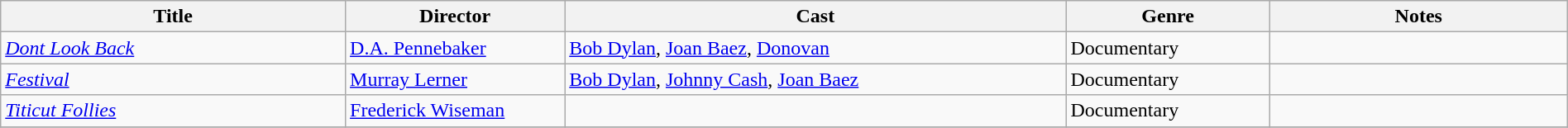<table class="wikitable" style="width:100%;">
<tr>
<th style="width:22%;">Title</th>
<th style="width:14%;">Director</th>
<th style="width:32%;">Cast</th>
<th style="width:13%;">Genre</th>
<th style="width:19%;">Notes</th>
</tr>
<tr>
<td><em><a href='#'>Dont Look Back</a></em></td>
<td><a href='#'>D.A. Pennebaker</a></td>
<td><a href='#'>Bob Dylan</a>, <a href='#'>Joan Baez</a>, <a href='#'>Donovan</a></td>
<td>Documentary</td>
<td></td>
</tr>
<tr>
<td><em><a href='#'>Festival</a></em></td>
<td><a href='#'>Murray Lerner</a></td>
<td><a href='#'>Bob Dylan</a>, <a href='#'>Johnny Cash</a>, <a href='#'>Joan Baez</a></td>
<td>Documentary</td>
<td></td>
</tr>
<tr>
<td><em><a href='#'>Titicut Follies</a></em></td>
<td><a href='#'>Frederick Wiseman</a></td>
<td></td>
<td>Documentary</td>
<td></td>
</tr>
<tr>
</tr>
</table>
